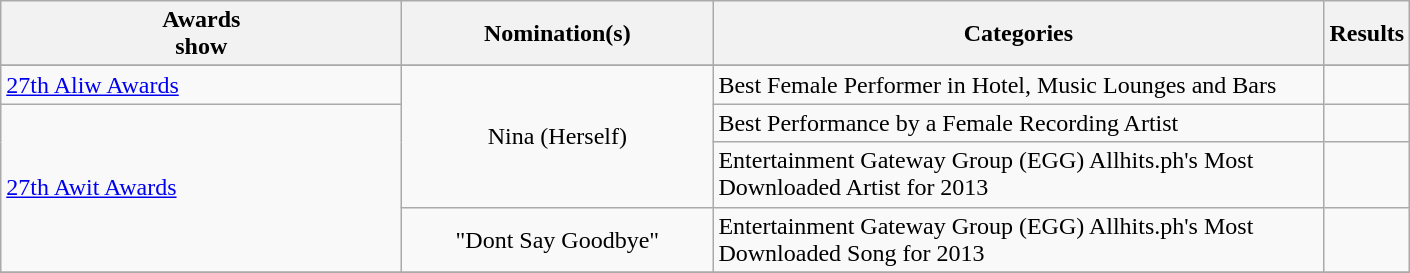<table class="wikitable">
<tr>
<th width="260">Awards<br>show</th>
<th width="200">Nomination(s)</th>
<th width="400">Categories</th>
<th>Results</th>
</tr>
<tr>
</tr>
<tr>
<td><a href='#'>27th Aliw Awards</a></td>
<td rowspan="3" align="center">Nina (Herself)</td>
<td>Best Female Performer in Hotel, Music Lounges and Bars</td>
<td></td>
</tr>
<tr>
<td rowspan="3"><a href='#'>27th Awit Awards</a></td>
<td>Best Performance by a Female Recording Artist</td>
<td></td>
</tr>
<tr>
<td>Entertainment Gateway Group (EGG) Allhits.ph's Most Downloaded Artist for 2013</td>
<td></td>
</tr>
<tr>
<td align="center">"Dont Say Goodbye"</td>
<td>Entertainment Gateway Group (EGG) Allhits.ph's Most Downloaded Song for 2013</td>
<td></td>
</tr>
<tr>
</tr>
</table>
